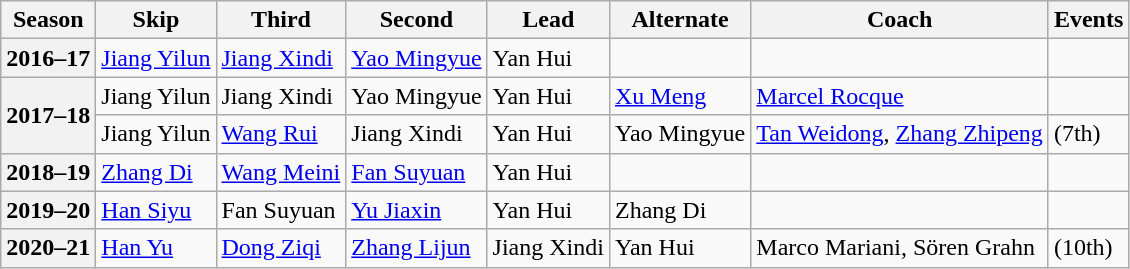<table class="wikitable">
<tr>
<th scope="col">Season</th>
<th scope="col">Skip</th>
<th scope="col">Third</th>
<th scope="col">Second</th>
<th scope="col">Lead</th>
<th scope="col">Alternate</th>
<th scope="col">Coach</th>
<th scope="col">Events</th>
</tr>
<tr>
<th scope="row">2016–17</th>
<td><a href='#'>Jiang Yilun</a></td>
<td><a href='#'>Jiang Xindi</a></td>
<td><a href='#'>Yao Mingyue</a></td>
<td>Yan Hui</td>
<td></td>
<td></td>
<td></td>
</tr>
<tr>
<th scope="row" rowspan=2>2017–18</th>
<td>Jiang Yilun</td>
<td>Jiang Xindi</td>
<td>Yao Mingyue</td>
<td>Yan Hui</td>
<td><a href='#'>Xu Meng</a></td>
<td><a href='#'>Marcel Rocque</a></td>
<td> </td>
</tr>
<tr>
<td>Jiang Yilun</td>
<td><a href='#'>Wang Rui</a></td>
<td>Jiang Xindi</td>
<td>Yan Hui</td>
<td>Yao Mingyue</td>
<td><a href='#'>Tan Weidong</a>, <a href='#'>Zhang Zhipeng</a></td>
<td> (7th)</td>
</tr>
<tr>
<th scope="row">2018–19</th>
<td><a href='#'>Zhang Di</a></td>
<td><a href='#'>Wang Meini</a></td>
<td><a href='#'>Fan Suyuan</a></td>
<td>Yan Hui</td>
<td></td>
<td></td>
<td></td>
</tr>
<tr>
<th scope="row">2019–20</th>
<td><a href='#'>Han Siyu</a></td>
<td>Fan Suyuan</td>
<td><a href='#'>Yu Jiaxin</a></td>
<td>Yan Hui</td>
<td>Zhang Di</td>
<td></td>
<td></td>
</tr>
<tr>
<th scope="row">2020–21</th>
<td><a href='#'>Han Yu</a></td>
<td><a href='#'>Dong Ziqi</a></td>
<td><a href='#'>Zhang Lijun</a></td>
<td>Jiang Xindi</td>
<td>Yan Hui</td>
<td>Marco Mariani, Sören Grahn</td>
<td> (10th)</td>
</tr>
</table>
